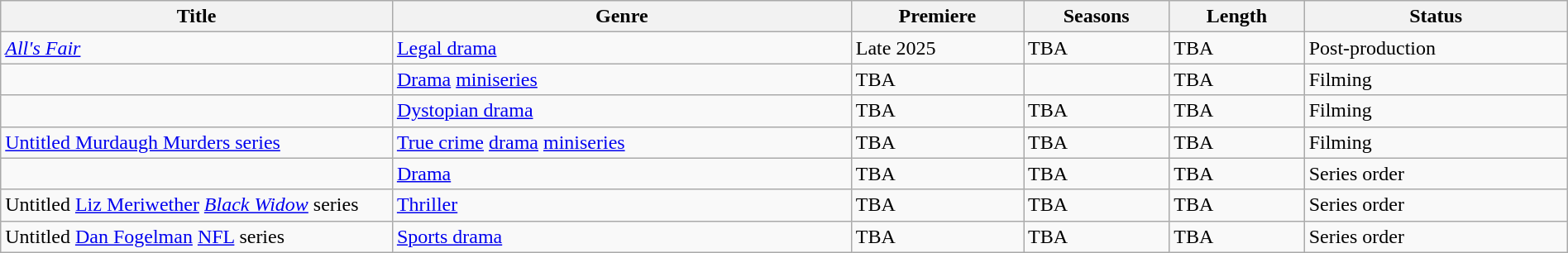<table class="wikitable sortable" style="width:100%;">
<tr>
<th scope="col" style="width:25%;">Title</th>
<th>Genre</th>
<th>Premiere</th>
<th>Seasons</th>
<th>Length</th>
<th>Status</th>
</tr>
<tr>
<td><em><a href='#'>All's Fair</a></em></td>
<td><a href='#'>Legal drama</a></td>
<td>Late 2025</td>
<td>TBA</td>
<td>TBA</td>
<td>Post-production</td>
</tr>
<tr>
<td><em></em></td>
<td><a href='#'>Drama</a> <a href='#'>miniseries</a></td>
<td>TBA</td>
<td></td>
<td>TBA</td>
<td>Filming</td>
</tr>
<tr>
<td><em></em></td>
<td><a href='#'>Dystopian drama</a></td>
<td>TBA</td>
<td>TBA</td>
<td>TBA</td>
<td>Filming</td>
</tr>
<tr>
<td><a href='#'>Untitled Murdaugh Murders series</a></td>
<td><a href='#'>True crime</a> <a href='#'>drama</a> <a href='#'>miniseries</a></td>
<td>TBA</td>
<td>TBA</td>
<td>TBA</td>
<td>Filming</td>
</tr>
<tr>
<td><em></em></td>
<td><a href='#'>Drama</a></td>
<td>TBA</td>
<td>TBA</td>
<td>TBA</td>
<td>Series order</td>
</tr>
<tr>
<td>Untitled <a href='#'>Liz Meriwether</a> <em><a href='#'>Black Widow</a></em> series</td>
<td><a href='#'>Thriller</a></td>
<td>TBA</td>
<td>TBA</td>
<td>TBA</td>
<td>Series order</td>
</tr>
<tr>
<td>Untitled <a href='#'>Dan Fogelman</a> <a href='#'>NFL</a> series</td>
<td><a href='#'>Sports drama</a></td>
<td>TBA</td>
<td>TBA</td>
<td>TBA</td>
<td>Series order</td>
</tr>
</table>
